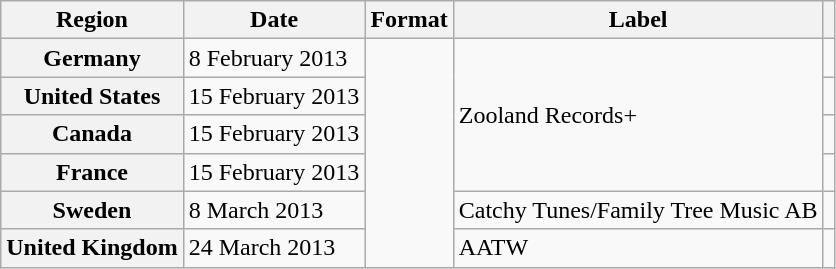<table class="wikitable plainrowheaders">
<tr>
<th scope="col">Region</th>
<th scope="col">Date</th>
<th scope="col">Format</th>
<th scope="col">Label</th>
<th scope="col"></th>
</tr>
<tr>
<th scope="row">Germany</th>
<td>8 February 2013</td>
<td rowspan="7"></td>
<td rowspan="4">Zooland Records+</td>
<td></td>
</tr>
<tr>
<th scope="row">United States</th>
<td>15 February 2013</td>
<td></td>
</tr>
<tr>
<th scope="row">Canada</th>
<td>15 February 2013</td>
<td></td>
</tr>
<tr>
<th scope="row">France</th>
<td>15 February 2013</td>
<td></td>
</tr>
<tr>
<th scope="row">Sweden</th>
<td>8 March 2013</td>
<td>Catchy Tunes/Family Tree Music AB</td>
<td></td>
</tr>
<tr>
<th scope="row">United Kingdom</th>
<td>24 March 2013</td>
<td>AATW</td>
<td></td>
</tr>
</table>
